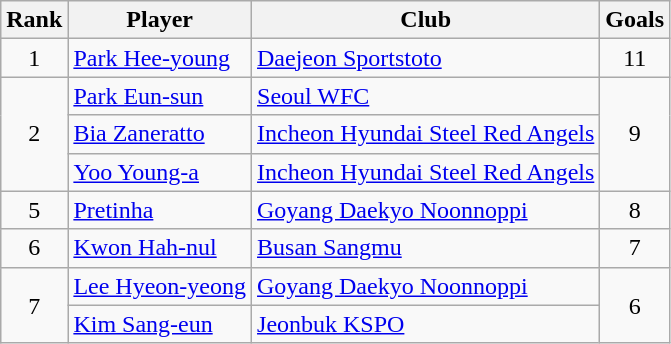<table class="wikitable" style="text-align:center">
<tr>
<th>Rank</th>
<th>Player</th>
<th>Club</th>
<th>Goals</th>
</tr>
<tr>
<td>1</td>
<td align="left"> <a href='#'>Park Hee-young</a></td>
<td align="left"><a href='#'>Daejeon Sportstoto</a></td>
<td>11</td>
</tr>
<tr>
<td rowspan="3">2</td>
<td align="left"> <a href='#'>Park Eun-sun</a></td>
<td align="left"><a href='#'>Seoul WFC</a></td>
<td rowspan="3">9</td>
</tr>
<tr>
<td align="left"> <a href='#'>Bia Zaneratto</a></td>
<td align="left"><a href='#'>Incheon Hyundai Steel Red Angels</a></td>
</tr>
<tr>
<td align="left"> <a href='#'>Yoo Young-a</a></td>
<td align="left"><a href='#'>Incheon Hyundai Steel Red Angels</a></td>
</tr>
<tr>
<td>5</td>
<td align="left"> <a href='#'>Pretinha</a></td>
<td align="left"><a href='#'>Goyang Daekyo Noonnoppi</a></td>
<td>8</td>
</tr>
<tr>
<td>6</td>
<td align="left"> <a href='#'>Kwon Hah-nul</a></td>
<td align="left"><a href='#'>Busan Sangmu</a></td>
<td>7</td>
</tr>
<tr>
<td rowspan="2">7</td>
<td align="left"> <a href='#'>Lee Hyeon-yeong</a></td>
<td align="left"><a href='#'>Goyang Daekyo Noonnoppi</a></td>
<td rowspan="2">6</td>
</tr>
<tr>
<td align="left"> <a href='#'>Kim Sang-eun</a></td>
<td align="left"><a href='#'>Jeonbuk KSPO</a></td>
</tr>
</table>
